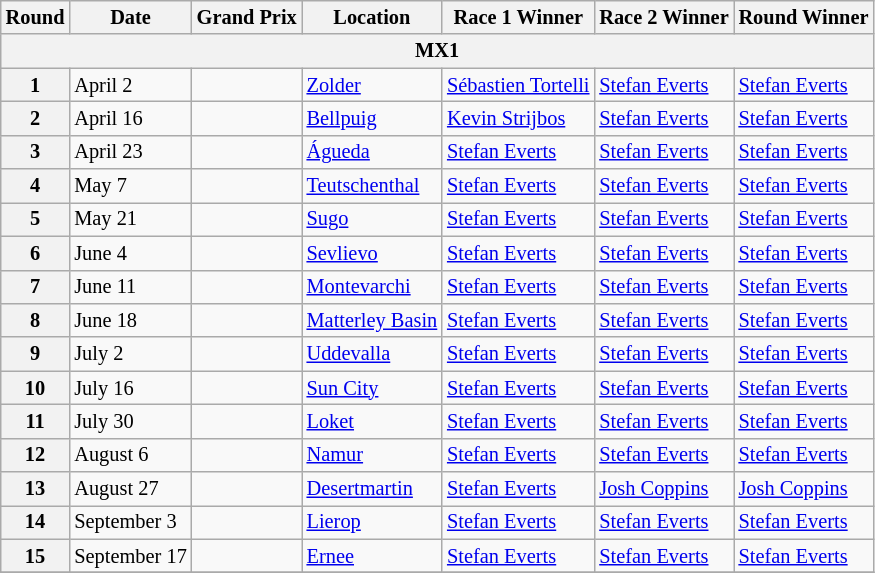<table class="wikitable" style="font-size: 85%;">
<tr>
<th>Round</th>
<th>Date</th>
<th>Grand Prix</th>
<th>Location</th>
<th>Race 1 Winner</th>
<th>Race 2 Winner</th>
<th>Round Winner</th>
</tr>
<tr>
<th colspan=7>MX1</th>
</tr>
<tr>
<th>1</th>
<td>April 2</td>
<td></td>
<td><a href='#'>Zolder</a></td>
<td> <a href='#'>Sébastien Tortelli</a></td>
<td> <a href='#'>Stefan Everts</a></td>
<td> <a href='#'>Stefan Everts</a></td>
</tr>
<tr>
<th>2</th>
<td>April 16</td>
<td></td>
<td><a href='#'>Bellpuig</a></td>
<td> <a href='#'>Kevin Strijbos</a></td>
<td> <a href='#'>Stefan Everts</a></td>
<td> <a href='#'>Stefan Everts</a></td>
</tr>
<tr>
<th>3</th>
<td>April 23</td>
<td></td>
<td><a href='#'>Águeda</a></td>
<td> <a href='#'>Stefan Everts</a></td>
<td> <a href='#'>Stefan Everts</a></td>
<td> <a href='#'>Stefan Everts</a></td>
</tr>
<tr>
<th>4</th>
<td>May 7</td>
<td></td>
<td><a href='#'>Teutschenthal</a></td>
<td> <a href='#'>Stefan Everts</a></td>
<td> <a href='#'>Stefan Everts</a></td>
<td> <a href='#'>Stefan Everts</a></td>
</tr>
<tr>
<th>5</th>
<td>May 21</td>
<td></td>
<td><a href='#'>Sugo</a></td>
<td> <a href='#'>Stefan Everts</a></td>
<td> <a href='#'>Stefan Everts</a></td>
<td> <a href='#'>Stefan Everts</a></td>
</tr>
<tr>
<th>6</th>
<td>June 4</td>
<td></td>
<td><a href='#'>Sevlievo</a></td>
<td> <a href='#'>Stefan Everts</a></td>
<td> <a href='#'>Stefan Everts</a></td>
<td> <a href='#'>Stefan Everts</a></td>
</tr>
<tr>
<th>7</th>
<td>June 11</td>
<td></td>
<td><a href='#'>Montevarchi</a></td>
<td> <a href='#'>Stefan Everts</a></td>
<td> <a href='#'>Stefan Everts</a></td>
<td> <a href='#'>Stefan Everts</a></td>
</tr>
<tr>
<th>8</th>
<td>June 18</td>
<td></td>
<td><a href='#'>Matterley Basin</a></td>
<td> <a href='#'>Stefan Everts</a></td>
<td> <a href='#'>Stefan Everts</a></td>
<td> <a href='#'>Stefan Everts</a></td>
</tr>
<tr>
<th>9</th>
<td>July 2</td>
<td></td>
<td><a href='#'>Uddevalla</a></td>
<td> <a href='#'>Stefan Everts</a></td>
<td> <a href='#'>Stefan Everts</a></td>
<td> <a href='#'>Stefan Everts</a></td>
</tr>
<tr>
<th>10</th>
<td>July 16</td>
<td></td>
<td><a href='#'>Sun City</a></td>
<td> <a href='#'>Stefan Everts</a></td>
<td> <a href='#'>Stefan Everts</a></td>
<td> <a href='#'>Stefan Everts</a></td>
</tr>
<tr>
<th>11</th>
<td>July 30</td>
<td></td>
<td><a href='#'>Loket</a></td>
<td> <a href='#'>Stefan Everts</a></td>
<td> <a href='#'>Stefan Everts</a></td>
<td> <a href='#'>Stefan Everts</a></td>
</tr>
<tr>
<th>12</th>
<td>August 6</td>
<td></td>
<td><a href='#'>Namur</a></td>
<td> <a href='#'>Stefan Everts</a></td>
<td> <a href='#'>Stefan Everts</a></td>
<td> <a href='#'>Stefan Everts</a></td>
</tr>
<tr>
<th>13</th>
<td>August 27</td>
<td></td>
<td><a href='#'>Desertmartin</a></td>
<td> <a href='#'>Stefan Everts</a></td>
<td> <a href='#'>Josh Coppins</a></td>
<td> <a href='#'>Josh Coppins</a></td>
</tr>
<tr>
<th>14</th>
<td>September 3</td>
<td></td>
<td><a href='#'>Lierop</a></td>
<td> <a href='#'>Stefan Everts</a></td>
<td> <a href='#'>Stefan Everts</a></td>
<td> <a href='#'>Stefan Everts</a></td>
</tr>
<tr>
<th>15</th>
<td>September 17</td>
<td></td>
<td><a href='#'>Ernee</a></td>
<td> <a href='#'>Stefan Everts</a></td>
<td> <a href='#'>Stefan Everts</a></td>
<td> <a href='#'>Stefan Everts</a></td>
</tr>
<tr>
</tr>
</table>
